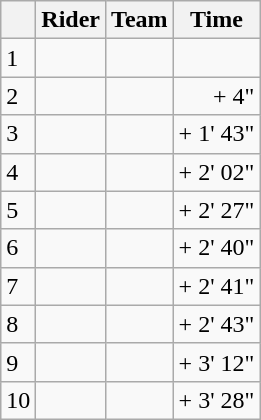<table class="wikitable">
<tr>
<th></th>
<th>Rider</th>
<th>Team</th>
<th>Time</th>
</tr>
<tr>
<td>1</td>
<td> </td>
<td></td>
<td align="right"></td>
</tr>
<tr>
<td>2</td>
<td></td>
<td></td>
<td align="right">+ 4"</td>
</tr>
<tr>
<td>3</td>
<td></td>
<td></td>
<td align="right">+ 1' 43"</td>
</tr>
<tr>
<td>4</td>
<td></td>
<td></td>
<td align="right">+ 2' 02"</td>
</tr>
<tr>
<td>5</td>
<td></td>
<td></td>
<td align="right">+ 2' 27"</td>
</tr>
<tr>
<td>6</td>
<td></td>
<td></td>
<td align="right">+ 2' 40"</td>
</tr>
<tr>
<td>7</td>
<td></td>
<td></td>
<td align="right">+ 2' 41"</td>
</tr>
<tr>
<td>8</td>
<td></td>
<td></td>
<td align="right">+ 2' 43"</td>
</tr>
<tr>
<td>9</td>
<td></td>
<td></td>
<td align="right">+ 3' 12"</td>
</tr>
<tr>
<td>10</td>
<td></td>
<td></td>
<td align="right">+ 3' 28"</td>
</tr>
</table>
